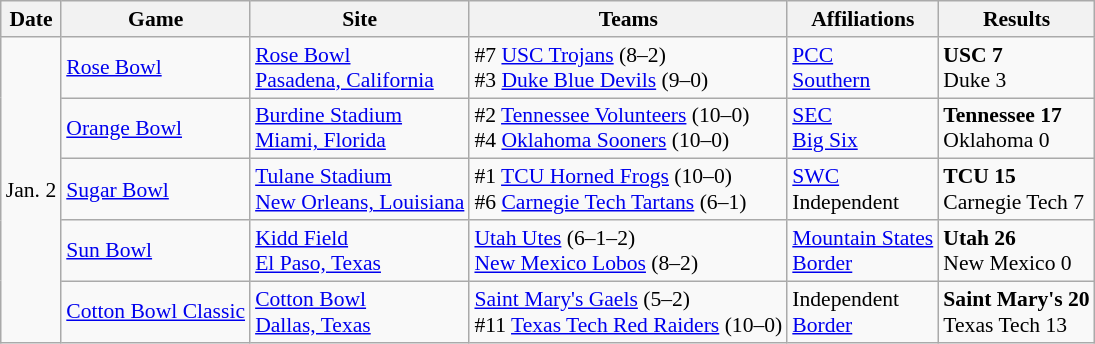<table class="wikitable" style="font-size:90%;">
<tr>
<th>Date</th>
<th>Game</th>
<th>Site</th>
<th>Teams</th>
<th>Affiliations</th>
<th>Results</th>
</tr>
<tr>
<td style=white-space:nowrap rowspan=5>Jan. 2</td>
<td><a href='#'>Rose Bowl</a></td>
<td><a href='#'>Rose Bowl</a><br><a href='#'>Pasadena, California</a></td>
<td>#7 <a href='#'>USC Trojans</a> (8–2) <br> #3 <a href='#'>Duke Blue Devils</a> (9–0)</td>
<td><a href='#'>PCC</a><br><a href='#'>Southern</a></td>
<td><strong>USC 7</strong><br>Duke 3</td>
</tr>
<tr>
<td><a href='#'>Orange Bowl</a></td>
<td><a href='#'>Burdine Stadium</a><br><a href='#'>Miami, Florida</a></td>
<td>#2 <a href='#'>Tennessee Volunteers</a> (10–0) <br> #4 <a href='#'>Oklahoma Sooners</a> (10–0)</td>
<td><a href='#'>SEC</a> <br> <a href='#'>Big Six</a></td>
<td><strong>Tennessee 17</strong><br>Oklahoma 0</td>
</tr>
<tr>
<td><a href='#'>Sugar Bowl</a></td>
<td><a href='#'>Tulane Stadium</a><br><a href='#'>New Orleans, Louisiana</a></td>
<td>#1 <a href='#'>TCU Horned Frogs</a> (10–0) <br> #6 <a href='#'>Carnegie Tech Tartans</a> (6–1)</td>
<td><a href='#'>SWC</a><br>Independent</td>
<td><strong>TCU 15</strong><br>Carnegie Tech 7</td>
</tr>
<tr>
<td><a href='#'>Sun Bowl</a></td>
<td><a href='#'>Kidd Field</a><br><a href='#'>El Paso, Texas</a></td>
<td><a href='#'>Utah Utes</a> (6–1–2) <br> <a href='#'>New Mexico Lobos</a> (8–2)</td>
<td><a href='#'>Mountain States</a><br><a href='#'>Border</a></td>
<td><strong>Utah 26</strong><br>New Mexico 0</td>
</tr>
<tr>
<td><a href='#'>Cotton Bowl Classic</a></td>
<td><a href='#'>Cotton Bowl</a><br><a href='#'>Dallas, Texas</a></td>
<td><a href='#'>Saint Mary's Gaels</a> (5–2) <br> #11 <a href='#'>Texas Tech Red Raiders</a> (10–0)</td>
<td>Independent<br><a href='#'>Border</a></td>
<td><strong>Saint Mary's 20</strong><br>Texas Tech 13</td>
</tr>
</table>
